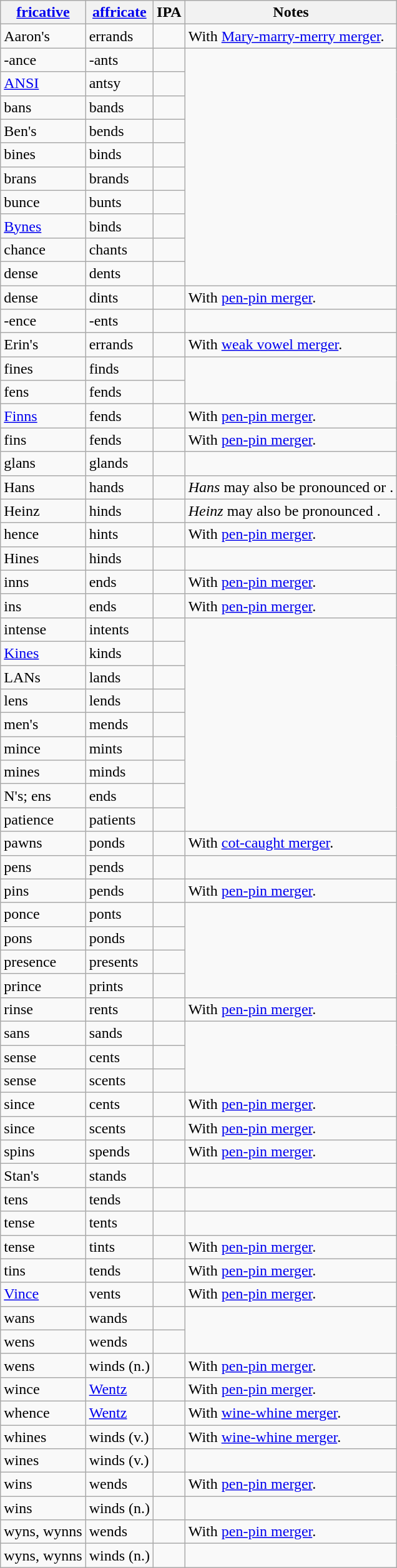<table class="wikitable sortable mw-collapsible mw-collapsed">
<tr>
<th><a href='#'>fricative</a></th>
<th><a href='#'>affricate</a></th>
<th>IPA</th>
<th>Notes</th>
</tr>
<tr>
<td>Aaron's</td>
<td>errands</td>
<td></td>
<td>With <a href='#'>Mary-marry-merry merger</a>.</td>
</tr>
<tr>
<td>-ance</td>
<td>-ants</td>
<td></td>
</tr>
<tr>
<td><a href='#'>ANSI</a></td>
<td>antsy</td>
<td></td>
</tr>
<tr>
<td>bans</td>
<td>bands</td>
<td></td>
</tr>
<tr>
<td>Ben's</td>
<td>bends</td>
<td></td>
</tr>
<tr>
<td>bines</td>
<td>binds</td>
<td></td>
</tr>
<tr>
<td>brans</td>
<td>brands</td>
<td></td>
</tr>
<tr>
<td>bunce</td>
<td>bunts</td>
<td></td>
</tr>
<tr>
<td><a href='#'>Bynes</a></td>
<td>binds</td>
<td></td>
</tr>
<tr>
<td>chance</td>
<td>chants</td>
<td></td>
</tr>
<tr>
<td>dense</td>
<td>dents</td>
<td></td>
</tr>
<tr>
<td>dense</td>
<td>dints</td>
<td></td>
<td>With <a href='#'>pen-pin merger</a>.</td>
</tr>
<tr>
<td>-ence</td>
<td>-ents</td>
<td></td>
</tr>
<tr>
<td>Erin's</td>
<td>errands</td>
<td></td>
<td>With <a href='#'>weak vowel merger</a>.</td>
</tr>
<tr>
<td>fines</td>
<td>finds</td>
<td></td>
</tr>
<tr>
<td>fens</td>
<td>fends</td>
<td></td>
</tr>
<tr>
<td><a href='#'>Finns</a></td>
<td>fends</td>
<td></td>
<td>With <a href='#'>pen-pin merger</a>.</td>
</tr>
<tr>
<td>fins</td>
<td>fends</td>
<td></td>
<td>With <a href='#'>pen-pin merger</a>.</td>
</tr>
<tr>
<td>glans</td>
<td>glands</td>
<td></td>
</tr>
<tr>
<td>Hans</td>
<td>hands</td>
<td></td>
<td><em>Hans</em> may also be pronounced  or .</td>
</tr>
<tr>
<td>Heinz</td>
<td>hinds</td>
<td></td>
<td><em>Heinz</em> may also be pronounced .</td>
</tr>
<tr>
<td>hence</td>
<td>hints</td>
<td></td>
<td>With <a href='#'>pen-pin merger</a>.</td>
</tr>
<tr>
<td>Hines</td>
<td>hinds</td>
<td></td>
</tr>
<tr>
<td>inns</td>
<td>ends</td>
<td></td>
<td>With <a href='#'>pen-pin merger</a>.</td>
</tr>
<tr>
<td>ins</td>
<td>ends</td>
<td></td>
<td>With <a href='#'>pen-pin merger</a>.</td>
</tr>
<tr>
<td>intense</td>
<td>intents</td>
<td></td>
</tr>
<tr>
<td><a href='#'>Kines</a></td>
<td>kinds</td>
<td></td>
</tr>
<tr>
<td>LANs</td>
<td>lands</td>
<td></td>
</tr>
<tr>
<td>lens</td>
<td>lends</td>
<td></td>
</tr>
<tr>
<td>men's</td>
<td>mends</td>
<td></td>
</tr>
<tr>
<td>mince</td>
<td>mints</td>
<td></td>
</tr>
<tr>
<td>mines</td>
<td>minds</td>
<td></td>
</tr>
<tr>
<td>N's; ens</td>
<td>ends</td>
<td></td>
</tr>
<tr>
<td>patience</td>
<td>patients</td>
<td></td>
</tr>
<tr>
<td>pawns</td>
<td>ponds</td>
<td></td>
<td>With <a href='#'>cot-caught merger</a>.</td>
</tr>
<tr>
<td>pens</td>
<td>pends</td>
<td></td>
</tr>
<tr>
<td>pins</td>
<td>pends</td>
<td></td>
<td>With <a href='#'>pen-pin merger</a>.</td>
</tr>
<tr>
<td>ponce</td>
<td>ponts</td>
<td></td>
</tr>
<tr>
<td>pons</td>
<td>ponds</td>
<td></td>
</tr>
<tr>
<td>presence</td>
<td>presents</td>
<td></td>
</tr>
<tr>
<td>prince</td>
<td>prints</td>
<td></td>
</tr>
<tr>
<td>rinse</td>
<td>rents</td>
<td></td>
<td>With <a href='#'>pen-pin merger</a>.</td>
</tr>
<tr>
<td>sans</td>
<td>sands</td>
<td></td>
</tr>
<tr>
<td>sense</td>
<td>cents</td>
<td></td>
</tr>
<tr>
<td>sense</td>
<td>scents</td>
<td></td>
</tr>
<tr>
<td>since</td>
<td>cents</td>
<td></td>
<td>With <a href='#'>pen-pin merger</a>.</td>
</tr>
<tr>
<td>since</td>
<td>scents</td>
<td></td>
<td>With <a href='#'>pen-pin merger</a>.</td>
</tr>
<tr>
<td>spins</td>
<td>spends</td>
<td></td>
<td>With <a href='#'>pen-pin merger</a>.</td>
</tr>
<tr>
<td>Stan's</td>
<td>stands</td>
<td></td>
</tr>
<tr>
<td>tens</td>
<td>tends</td>
<td></td>
<td></td>
</tr>
<tr>
<td>tense</td>
<td>tents</td>
<td></td>
</tr>
<tr>
<td>tense</td>
<td>tints</td>
<td></td>
<td>With <a href='#'>pen-pin merger</a>.</td>
</tr>
<tr>
<td>tins</td>
<td>tends</td>
<td></td>
<td>With <a href='#'>pen-pin merger</a>.</td>
</tr>
<tr>
<td><a href='#'>Vince</a></td>
<td>vents</td>
<td></td>
<td>With <a href='#'>pen-pin merger</a>.</td>
</tr>
<tr>
<td>wans</td>
<td>wands</td>
<td></td>
</tr>
<tr>
<td>wens</td>
<td>wends</td>
<td></td>
</tr>
<tr>
<td>wens</td>
<td>winds (n.)</td>
<td></td>
<td>With <a href='#'>pen-pin merger</a>.</td>
</tr>
<tr>
<td>wince</td>
<td><a href='#'>Wentz</a></td>
<td></td>
<td>With <a href='#'>pen-pin merger</a>.</td>
</tr>
<tr>
<td>whence</td>
<td><a href='#'>Wentz</a></td>
<td></td>
<td>With <a href='#'>wine-whine merger</a>.</td>
</tr>
<tr>
<td>whines</td>
<td>winds (v.)</td>
<td></td>
<td>With <a href='#'>wine-whine merger</a>.</td>
</tr>
<tr>
<td>wines</td>
<td>winds (v.)</td>
<td></td>
</tr>
<tr>
<td>wins</td>
<td>wends</td>
<td></td>
<td>With <a href='#'>pen-pin merger</a>.</td>
</tr>
<tr>
<td>wins</td>
<td>winds (n.)</td>
<td></td>
</tr>
<tr>
<td>wyns, wynns</td>
<td>wends</td>
<td></td>
<td>With <a href='#'>pen-pin merger</a>.</td>
</tr>
<tr>
<td>wyns, wynns</td>
<td>winds (n.)</td>
<td></td>
</tr>
</table>
